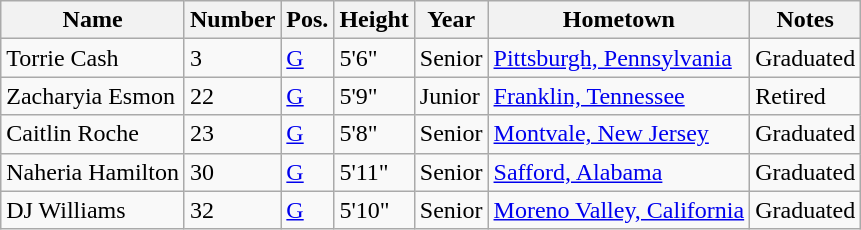<table class="wikitable sortable" border="1">
<tr>
<th>Name</th>
<th>Number</th>
<th>Pos.</th>
<th>Height</th>
<th>Year</th>
<th>Hometown</th>
<th class="wikitable">Notes</th>
</tr>
<tr>
<td>Torrie Cash</td>
<td>3</td>
<td><a href='#'>G</a></td>
<td>5'6"</td>
<td>Senior</td>
<td><a href='#'>Pittsburgh, Pennsylvania</a></td>
<td>Graduated</td>
</tr>
<tr>
<td>Zacharyia Esmon</td>
<td>22</td>
<td><a href='#'>G</a></td>
<td>5'9"</td>
<td>Junior</td>
<td><a href='#'>Franklin, Tennessee</a></td>
<td>Retired</td>
</tr>
<tr>
<td>Caitlin Roche</td>
<td>23</td>
<td><a href='#'>G</a></td>
<td>5'8"</td>
<td>Senior</td>
<td><a href='#'>Montvale, New Jersey</a></td>
<td>Graduated</td>
</tr>
<tr>
<td>Naheria Hamilton</td>
<td>30</td>
<td><a href='#'>G</a></td>
<td>5'11"</td>
<td>Senior</td>
<td><a href='#'>Safford, Alabama</a></td>
<td>Graduated</td>
</tr>
<tr>
<td>DJ Williams</td>
<td>32</td>
<td><a href='#'>G</a></td>
<td>5'10"</td>
<td>Senior</td>
<td><a href='#'>Moreno Valley, California</a></td>
<td>Graduated</td>
</tr>
</table>
